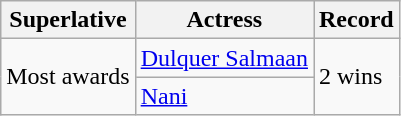<table class="wikitable">
<tr>
<th>Superlative</th>
<th>Actress</th>
<th>Record</th>
</tr>
<tr>
<td rowspan="4">Most awards</td>
<td><a href='#'>Dulquer Salmaan</a></td>
<td rowspan="4">2 wins</td>
</tr>
<tr>
<td><a href='#'>Nani</a></td>
</tr>
</table>
